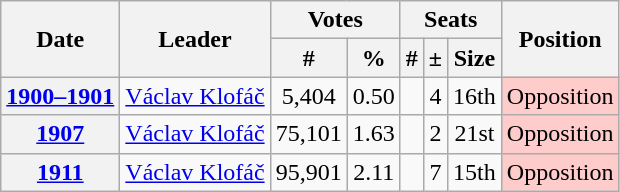<table class="wikitable" style=text-align:center>
<tr>
<th rowspan="2">Date</th>
<th rowspan="2">Leader</th>
<th colspan="2">Votes</th>
<th colspan="3">Seats</th>
<th rowspan="2">Position</th>
</tr>
<tr>
<th>#</th>
<th>%</th>
<th>#</th>
<th>±</th>
<th>Size</th>
</tr>
<tr>
<th><a href='#'>1900–1901</a></th>
<td><a href='#'>Václav Klofáč</a></td>
<td>5,404</td>
<td>0.50</td>
<td></td>
<td> 4</td>
<td>16th</td>
<td style="background:#fcc;" align=center>Opposition</td>
</tr>
<tr>
<th><a href='#'>1907</a></th>
<td><a href='#'>Václav Klofáč</a></td>
<td>75,101</td>
<td>1.63</td>
<td></td>
<td> 2</td>
<td>21st</td>
<td style="background:#fcc;" align=center>Opposition</td>
</tr>
<tr>
<th><a href='#'>1911</a></th>
<td><a href='#'>Václav Klofáč</a></td>
<td>95,901</td>
<td>2.11</td>
<td></td>
<td> 7</td>
<td>15th</td>
<td style="background:#fcc;" align=center>Opposition</td>
</tr>
</table>
